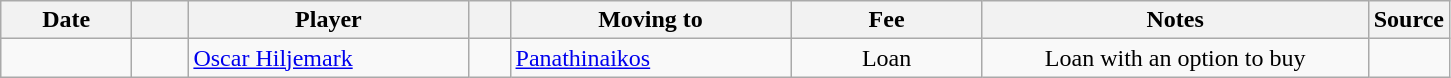<table class="wikitable sortable">
<tr>
<th style="width:80px;">Date</th>
<th style="width:30px;"></th>
<th style="width:180px;">Player</th>
<th style="width:20px;"></th>
<th style="width:180px;">Moving to</th>
<th style="width:120px;" class="unsortable">Fee</th>
<th style="width:250px;" class="unsortable">Notes</th>
<th style="width:20px;">Source</th>
</tr>
<tr>
<td></td>
<td align=center></td>
<td> <a href='#'>Oscar Hiljemark</a></td>
<td align=center></td>
<td> <a href='#'>Panathinaikos</a></td>
<td align=center>Loan</td>
<td align=center>Loan with an option to buy</td>
<td></td>
</tr>
</table>
